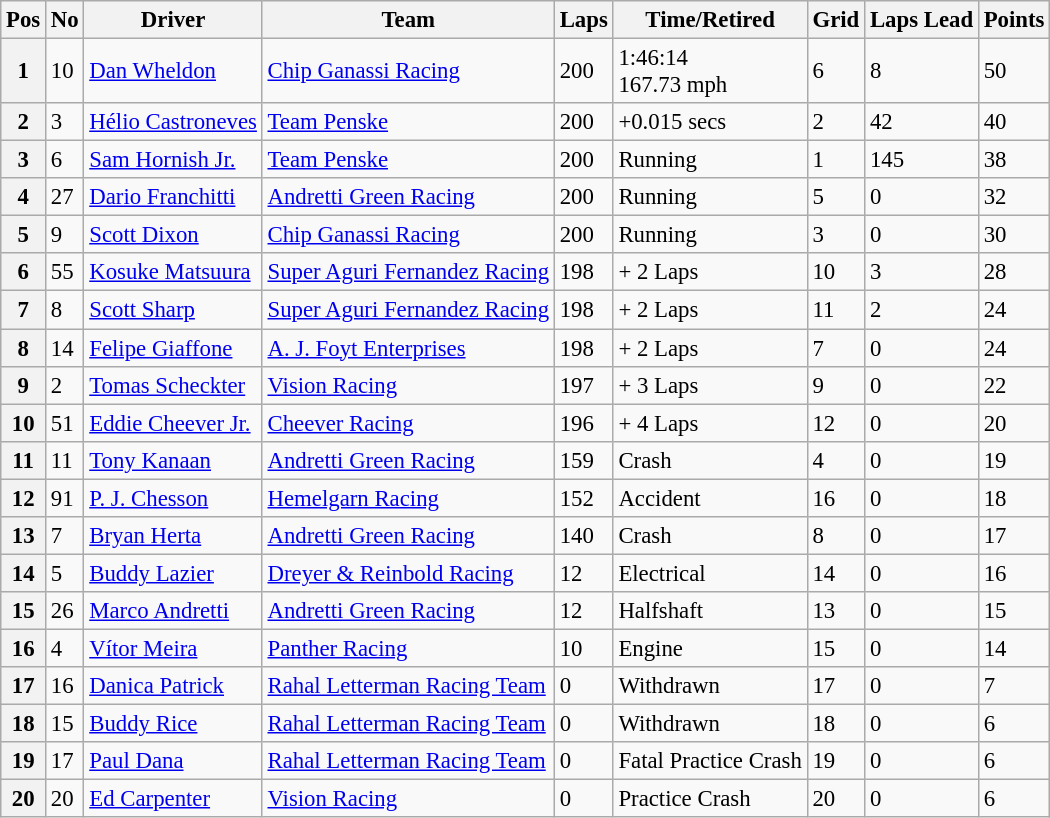<table class="wikitable" style="font-size:95%;">
<tr>
<th>Pos</th>
<th>No</th>
<th>Driver</th>
<th>Team</th>
<th>Laps</th>
<th>Time/Retired</th>
<th>Grid</th>
<th>Laps Lead</th>
<th>Points</th>
</tr>
<tr>
<th>1</th>
<td>10</td>
<td> <a href='#'>Dan Wheldon</a></td>
<td><a href='#'>Chip Ganassi Racing</a></td>
<td>200</td>
<td>1:46:14<br>167.73 mph</td>
<td>6</td>
<td>8</td>
<td>50</td>
</tr>
<tr>
<th>2</th>
<td>3</td>
<td> <a href='#'>Hélio Castroneves</a></td>
<td><a href='#'>Team Penske</a></td>
<td>200</td>
<td>+0.015 secs</td>
<td>2</td>
<td>42</td>
<td>40</td>
</tr>
<tr>
<th>3</th>
<td>6</td>
<td> <a href='#'>Sam Hornish Jr.</a></td>
<td><a href='#'>Team Penske</a></td>
<td>200</td>
<td>Running</td>
<td>1</td>
<td>145</td>
<td>38</td>
</tr>
<tr>
<th>4</th>
<td>27</td>
<td> <a href='#'>Dario Franchitti</a></td>
<td><a href='#'>Andretti Green Racing</a></td>
<td>200</td>
<td>Running</td>
<td>5</td>
<td>0</td>
<td>32</td>
</tr>
<tr>
<th>5</th>
<td>9</td>
<td> <a href='#'>Scott Dixon</a></td>
<td><a href='#'>Chip Ganassi Racing</a></td>
<td>200</td>
<td>Running</td>
<td>3</td>
<td>0</td>
<td>30</td>
</tr>
<tr>
<th>6</th>
<td>55</td>
<td> <a href='#'>Kosuke Matsuura</a></td>
<td><a href='#'>Super Aguri Fernandez Racing</a></td>
<td>198</td>
<td>+ 2 Laps</td>
<td>10</td>
<td>3</td>
<td>28</td>
</tr>
<tr>
<th>7</th>
<td>8</td>
<td> <a href='#'>Scott Sharp</a></td>
<td><a href='#'>Super Aguri Fernandez Racing</a></td>
<td>198</td>
<td>+ 2 Laps</td>
<td>11</td>
<td>2</td>
<td>24</td>
</tr>
<tr>
<th>8</th>
<td>14</td>
<td> <a href='#'>Felipe Giaffone</a></td>
<td><a href='#'>A. J. Foyt Enterprises</a></td>
<td>198</td>
<td>+ 2 Laps</td>
<td>7</td>
<td>0</td>
<td>24</td>
</tr>
<tr>
<th>9</th>
<td>2</td>
<td> <a href='#'>Tomas Scheckter</a></td>
<td><a href='#'>Vision Racing</a></td>
<td>197</td>
<td>+ 3 Laps</td>
<td>9</td>
<td>0</td>
<td>22</td>
</tr>
<tr>
<th>10</th>
<td>51</td>
<td> <a href='#'>Eddie Cheever Jr.</a></td>
<td><a href='#'>Cheever Racing</a></td>
<td>196</td>
<td>+ 4 Laps</td>
<td>12</td>
<td>0</td>
<td>20</td>
</tr>
<tr>
<th>11</th>
<td>11</td>
<td> <a href='#'>Tony Kanaan</a></td>
<td><a href='#'>Andretti Green Racing</a></td>
<td>159</td>
<td>Crash</td>
<td>4</td>
<td>0</td>
<td>19</td>
</tr>
<tr>
<th>12</th>
<td>91</td>
<td> <a href='#'>P. J. Chesson</a></td>
<td><a href='#'>Hemelgarn Racing</a></td>
<td>152</td>
<td>Accident</td>
<td>16</td>
<td>0</td>
<td>18</td>
</tr>
<tr>
<th>13</th>
<td>7</td>
<td> <a href='#'>Bryan Herta</a></td>
<td><a href='#'>Andretti Green Racing</a></td>
<td>140</td>
<td>Crash</td>
<td>8</td>
<td>0</td>
<td>17</td>
</tr>
<tr>
<th>14</th>
<td>5</td>
<td> <a href='#'>Buddy Lazier</a></td>
<td><a href='#'>Dreyer & Reinbold Racing</a></td>
<td>12</td>
<td>Electrical</td>
<td>14</td>
<td>0</td>
<td>16</td>
</tr>
<tr>
<th>15</th>
<td>26</td>
<td> <a href='#'>Marco Andretti</a></td>
<td><a href='#'>Andretti Green Racing</a></td>
<td>12</td>
<td>Halfshaft</td>
<td>13</td>
<td>0</td>
<td>15</td>
</tr>
<tr>
<th>16</th>
<td>4</td>
<td> <a href='#'>Vítor Meira</a></td>
<td><a href='#'>Panther Racing</a></td>
<td>10</td>
<td>Engine</td>
<td>15</td>
<td>0</td>
<td>14</td>
</tr>
<tr>
<th>17</th>
<td>16</td>
<td> <a href='#'>Danica Patrick</a></td>
<td><a href='#'>Rahal Letterman Racing Team</a></td>
<td>0</td>
<td>Withdrawn</td>
<td>17</td>
<td>0</td>
<td>7</td>
</tr>
<tr>
<th>18</th>
<td>15</td>
<td> <a href='#'>Buddy Rice</a></td>
<td><a href='#'>Rahal Letterman Racing Team</a></td>
<td>0</td>
<td>Withdrawn</td>
<td>18</td>
<td>0</td>
<td>6</td>
</tr>
<tr>
<th>19</th>
<td>17</td>
<td> <a href='#'>Paul Dana</a></td>
<td><a href='#'>Rahal Letterman Racing Team</a></td>
<td>0</td>
<td>Fatal Practice Crash</td>
<td>19</td>
<td>0</td>
<td>6</td>
</tr>
<tr>
<th>20</th>
<td>20</td>
<td> <a href='#'>Ed Carpenter</a></td>
<td><a href='#'>Vision Racing</a></td>
<td>0</td>
<td>Practice Crash</td>
<td>20</td>
<td>0</td>
<td>6</td>
</tr>
</table>
